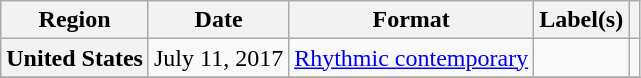<table class="wikitable sortable plainrowheaders">
<tr>
<th>Region</th>
<th>Date</th>
<th>Format</th>
<th>Label(s)</th>
<th></th>
</tr>
<tr>
<th scope="row">United States</th>
<td>July 11, 2017</td>
<td><a href='#'>Rhythmic contemporary</a></td>
<td></td>
<td style="text-align:center;"></td>
</tr>
<tr>
</tr>
</table>
